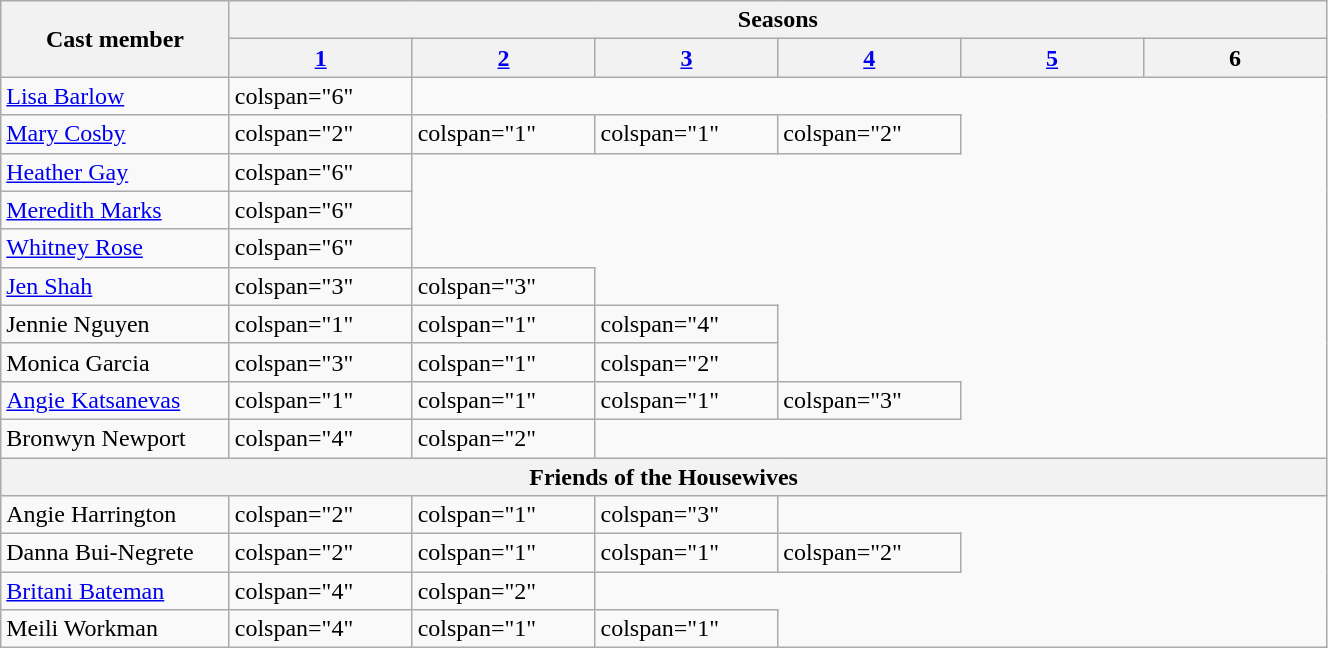<table class="wikitable plainrowheaders" style="width:70%;">
<tr>
<th rowspan="2" style="width:6%;">Cast member</th>
<th colspan="6">Seasons</th>
</tr>
<tr>
<th style="width:10%;"><a href='#'>1</a></th>
<th style="width:10%;"><a href='#'>2</a></th>
<th style="width:10%;"><a href='#'>3</a></th>
<th style="width:10%;"><a href='#'>4</a></th>
<th style="width:10%;"><a href='#'>5</a></th>
<th style="width:10%;">6</th>
</tr>
<tr>
<td><a href='#'>Lisa Barlow</a></td>
<td>colspan="6" </td>
</tr>
<tr>
<td><a href='#'>Mary Cosby</a></td>
<td>colspan="2" </td>
<td>colspan="1" </td>
<td>colspan="1" </td>
<td>colspan="2" </td>
</tr>
<tr>
<td><a href='#'>Heather Gay</a></td>
<td>colspan="6" </td>
</tr>
<tr>
<td><a href='#'>Meredith Marks</a></td>
<td>colspan="6" </td>
</tr>
<tr>
<td><a href='#'>Whitney Rose</a></td>
<td>colspan="6" </td>
</tr>
<tr>
<td><a href='#'>Jen Shah</a></td>
<td>colspan="3" </td>
<td>colspan="3" </td>
</tr>
<tr>
<td>Jennie Nguyen</td>
<td>colspan="1" </td>
<td>colspan="1" </td>
<td>colspan="4" </td>
</tr>
<tr>
<td>Monica Garcia</td>
<td>colspan="3" </td>
<td>colspan="1" </td>
<td>colspan="2" </td>
</tr>
<tr>
<td><a href='#'>Angie Katsanevas</a></td>
<td>colspan="1" </td>
<td>colspan="1" </td>
<td>colspan="1" </td>
<td>colspan="3" </td>
</tr>
<tr>
<td>Bronwyn Newport</td>
<td>colspan="4" </td>
<td>colspan="2" </td>
</tr>
<tr>
<th colspan="7">Friends of the Housewives</th>
</tr>
<tr>
<td>Angie Harrington</td>
<td>colspan="2" </td>
<td>colspan="1" </td>
<td>colspan="3" </td>
</tr>
<tr>
<td nowrap>Danna Bui-Negrete</td>
<td>colspan="2" </td>
<td>colspan="1" </td>
<td>colspan="1" </td>
<td>colspan="2" </td>
</tr>
<tr>
<td><a href='#'>Britani Bateman</a></td>
<td>colspan="4" </td>
<td>colspan="2" </td>
</tr>
<tr>
<td>Meili Workman</td>
<td>colspan="4" </td>
<td>colspan="1" </td>
<td>colspan="1" </td>
</tr>
</table>
